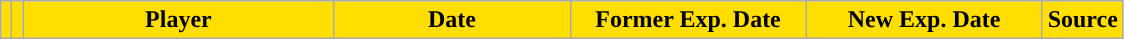<table class="wikitable sortable">
<tr>
<th style="background:#FFDE00"></th>
<th style="background:#FFDE00"></th>
<th width=200 style="background:#FFDE00">Player</th>
<th width=150 style="background:#FFDE00">Date</th>
<th width=150 style="background:#FFDE00">Former Exp. Date</th>
<th width=150 style="background:#FFDE00">New Exp. Date</th>
<th style="background:#FFDE00">Source</th>
</tr>
</table>
